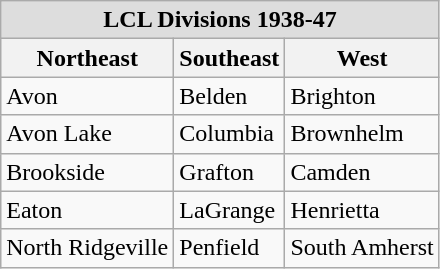<table class="wikitable">
<tr>
<th colspan="6" style="background:#ddd;">LCL Divisions 1938-47</th>
</tr>
<tr>
<th>Northeast</th>
<th>Southeast</th>
<th>West</th>
</tr>
<tr>
<td>Avon</td>
<td>Belden</td>
<td>Brighton</td>
</tr>
<tr>
<td>Avon Lake</td>
<td>Columbia</td>
<td>Brownhelm</td>
</tr>
<tr>
<td>Brookside</td>
<td>Grafton</td>
<td>Camden</td>
</tr>
<tr>
<td>Eaton</td>
<td>LaGrange</td>
<td>Henrietta</td>
</tr>
<tr>
<td>North Ridgeville</td>
<td>Penfield</td>
<td>South Amherst</td>
</tr>
</table>
